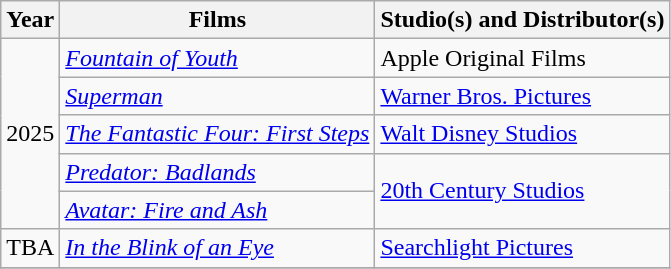<table class="wikitable">
<tr>
<th>Year</th>
<th>Films</th>
<th>Studio(s) and Distributor(s)</th>
</tr>
<tr>
<td rowspan="5">2025</td>
<td><em><a href='#'>Fountain of Youth</a></em></td>
<td>Apple Original Films</td>
</tr>
<tr>
<td><em><a href='#'>Superman</a></em></td>
<td><a href='#'>Warner Bros. Pictures</a></td>
</tr>
<tr>
<td><em><a href='#'>The Fantastic Four: First Steps</a></em></td>
<td><a href='#'>Walt Disney Studios</a></td>
</tr>
<tr>
<td><em><a href='#'>Predator: Badlands</a></em></td>
<td rowspan="2"><a href='#'>20th Century Studios</a></td>
</tr>
<tr>
<td><em><a href='#'>Avatar: Fire and Ash</a></em></td>
</tr>
<tr>
<td>TBA</td>
<td><em><a href='#'>In the Blink of an Eye</a></em></td>
<td><a href='#'>Searchlight Pictures</a></td>
</tr>
<tr>
</tr>
</table>
